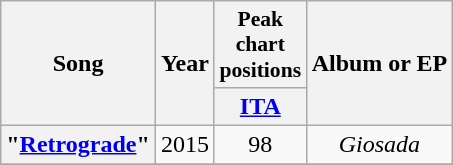<table class="wikitable plainrowheaders" style="text-align:center;" border="1">
<tr>
<th rowspan="2" scope="column">Song</th>
<th rowspan="2" scope="column">Year</th>
<th scope="col" style="width:3em;font-size:90%;">Peak chart<br>positions</th>
<th rowspan="2" style="text-align:center;">Album or EP</th>
</tr>
<tr>
<th scope="column"><a href='#'>ITA</a><br></th>
</tr>
<tr>
<th scope="row">"<a href='#'>Retrograde</a>"</th>
<td>2015</td>
<td>98</td>
<td><em>Giosada</em></td>
</tr>
<tr>
</tr>
</table>
